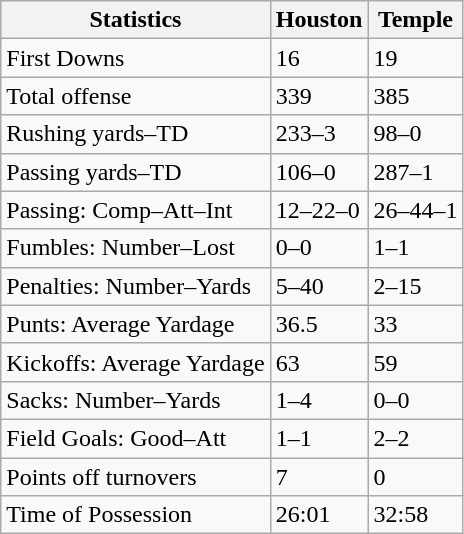<table class="wikitable">
<tr>
<th>Statistics</th>
<th>Houston</th>
<th>Temple</th>
</tr>
<tr>
<td>First Downs</td>
<td>16</td>
<td>19</td>
</tr>
<tr>
<td>Total offense</td>
<td>339</td>
<td>385</td>
</tr>
<tr>
<td>Rushing yards–TD</td>
<td>233–3</td>
<td>98–0</td>
</tr>
<tr>
<td>Passing yards–TD</td>
<td>106–0</td>
<td>287–1</td>
</tr>
<tr>
<td>Passing: Comp–Att–Int</td>
<td>12–22–0</td>
<td>26–44–1</td>
</tr>
<tr>
<td>Fumbles: Number–Lost</td>
<td>0–0</td>
<td>1–1</td>
</tr>
<tr>
<td>Penalties: Number–Yards</td>
<td>5–40</td>
<td>2–15</td>
</tr>
<tr>
<td>Punts: Average Yardage</td>
<td>36.5</td>
<td>33</td>
</tr>
<tr>
<td>Kickoffs: Average Yardage</td>
<td>63</td>
<td>59</td>
</tr>
<tr>
<td>Sacks: Number–Yards</td>
<td>1–4</td>
<td>0–0</td>
</tr>
<tr>
<td>Field Goals: Good–Att</td>
<td>1–1</td>
<td>2–2</td>
</tr>
<tr>
<td>Points off turnovers</td>
<td>7</td>
<td>0</td>
</tr>
<tr>
<td>Time of Possession</td>
<td>26:01</td>
<td>32:58</td>
</tr>
</table>
